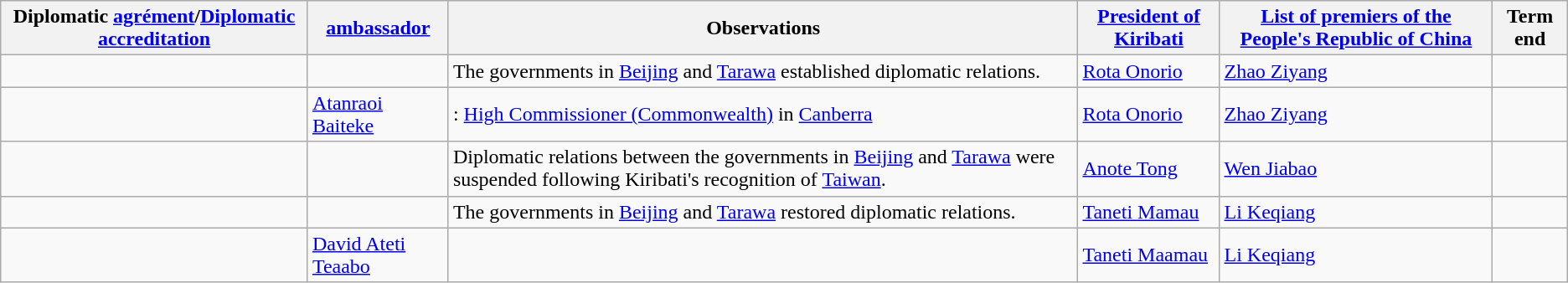<table class="wikitable sortable">
<tr>
<th>Diplomatic <a href='#'>agrément</a>/<a href='#'>Diplomatic accreditation</a></th>
<th><a href='#'>ambassador</a></th>
<th>Observations</th>
<th><a href='#'>President of Kiribati</a></th>
<th><a href='#'>List of premiers of the People's Republic of China</a></th>
<th>Term end</th>
</tr>
<tr>
<td></td>
<td></td>
<td>The governments in <a href='#'>Beijing</a> and <a href='#'>Tarawa</a> established diplomatic relations.</td>
<td><a href='#'>Rota Onorio</a></td>
<td><a href='#'>Zhao Ziyang</a></td>
<td></td>
</tr>
<tr>
<td></td>
<td><a href='#'>Atanraoi Baiteke</a></td>
<td>: <a href='#'>High Commissioner (Commonwealth)</a> in <a href='#'>Canberra</a></td>
<td><a href='#'>Rota Onorio</a></td>
<td><a href='#'>Zhao Ziyang</a></td>
<td></td>
</tr>
<tr>
<td></td>
<td></td>
<td>Diplomatic relations between the governments in <a href='#'>Beijing</a> and <a href='#'>Tarawa</a> were suspended following Kiribati's recognition of <a href='#'>Taiwan</a>.</td>
<td><a href='#'>Anote Tong</a></td>
<td><a href='#'>Wen Jiabao</a></td>
<td></td>
</tr>
<tr>
<td></td>
<td></td>
<td>The governments in <a href='#'>Beijing</a> and <a href='#'>Tarawa</a> restored diplomatic relations.</td>
<td><a href='#'>Taneti Mamau</a></td>
<td><a href='#'>Li Keqiang</a></td>
<td></td>
</tr>
<tr>
<td></td>
<td><a href='#'>David Ateti Teaabo</a></td>
<td></td>
<td><a href='#'>Taneti Maamau</a></td>
<td><a href='#'>Li Keqiang</a></td>
<td></td>
</tr>
</table>
